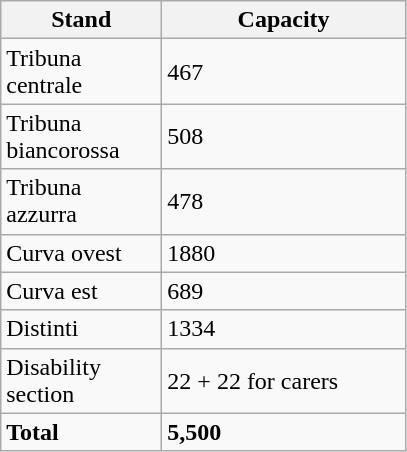<table class="wikitable">
<tr>
<th width=100>Stand</th>
<th width=155>Capacity</th>
</tr>
<tr>
<td>Tribuna centrale</td>
<td>467</td>
</tr>
<tr>
<td>Tribuna biancorossa</td>
<td>508</td>
</tr>
<tr>
<td>Tribuna azzurra</td>
<td>478</td>
</tr>
<tr>
<td>Curva ovest</td>
<td>1880</td>
</tr>
<tr>
<td>Curva est</td>
<td>689</td>
</tr>
<tr>
<td>Distinti</td>
<td>1334</td>
</tr>
<tr>
<td>Disability section</td>
<td>22 + 22 for carers</td>
</tr>
<tr>
<td><strong>Total</strong></td>
<td><strong>5,500</strong></td>
</tr>
</table>
